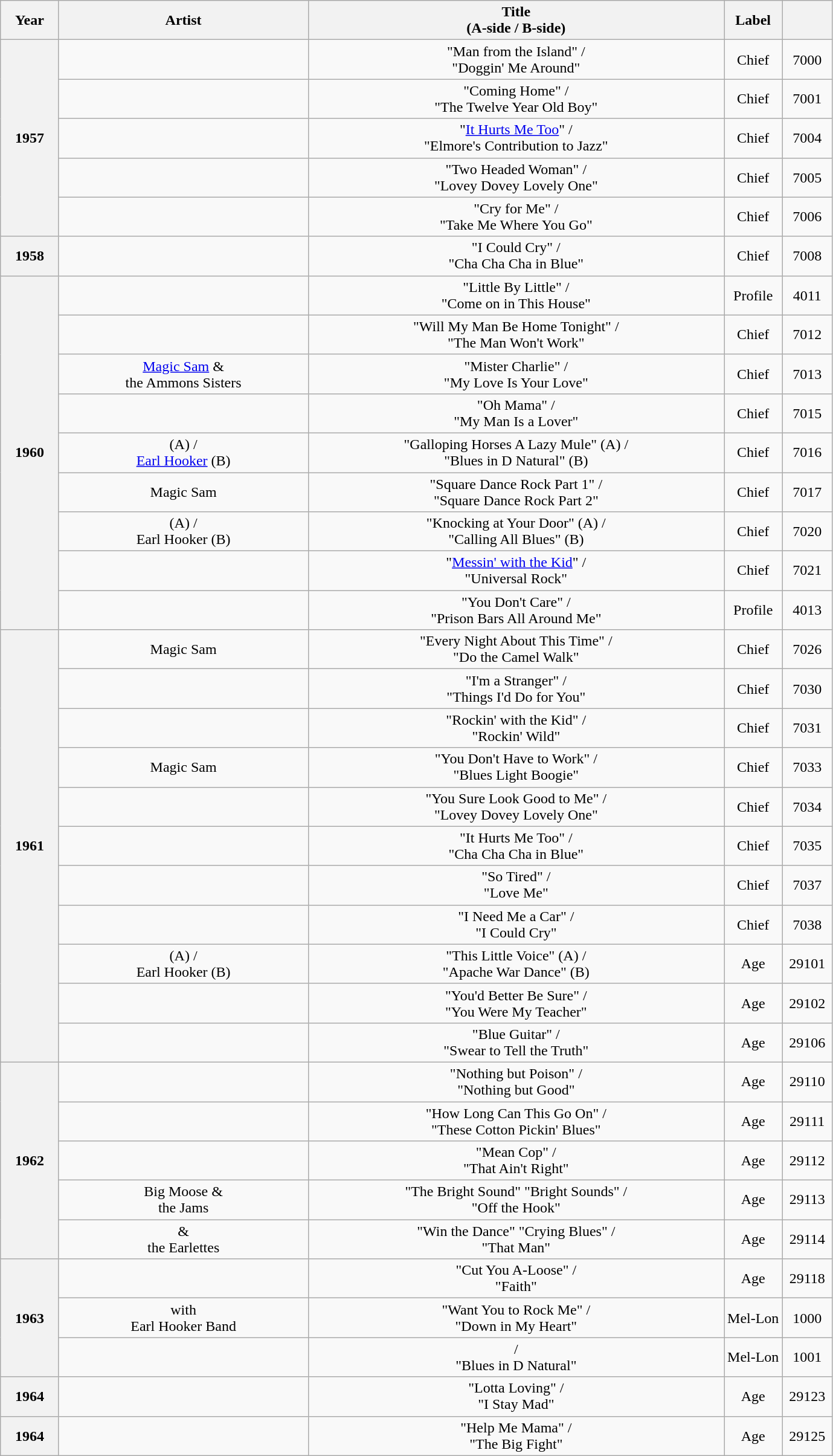<table class="wikitable sortable plainrowheaders" style="text-align:center;">
<tr>
<th scope="col" width=7%>Year</th>
<th scope="col" width=30%>Artist</th>
<th scope="col" width=50%>Title<br> (A-side / B-side)</th>
<th scope="col" width=7%>Label</th>
<th scope="col" width=7% class="unsortable"></th>
</tr>
<tr>
<th scope="row" rowspan="5">1957</th>
<td></td>
<td>"Man from the Island" /<br> "Doggin' Me Around"</td>
<td>Chief</td>
<td>7000</td>
</tr>
<tr>
<td></td>
<td>"Coming Home" /<br> "The Twelve Year Old Boy"</td>
<td>Chief</td>
<td>7001</td>
</tr>
<tr>
<td></td>
<td>"<a href='#'>It Hurts Me Too</a>" /<br> "Elmore's Contribution to Jazz"</td>
<td>Chief</td>
<td>7004</td>
</tr>
<tr>
<td></td>
<td>"Two Headed Woman" /<br> "Lovey Dovey Lovely One"</td>
<td>Chief</td>
<td>7005</td>
</tr>
<tr>
<td></td>
<td>"Cry for Me" /<br> "Take Me Where You Go"</td>
<td>Chief</td>
<td>7006</td>
</tr>
<tr>
<th scope="row">1958</th>
<td></td>
<td>"I Could Cry" /<br> "Cha Cha Cha in Blue"</td>
<td>Chief</td>
<td>7008</td>
</tr>
<tr>
<th scope="row" rowspan="9">1960</th>
<td></td>
<td>"Little By Little" /<br> "Come on in This House"</td>
<td>Profile</td>
<td>4011</td>
</tr>
<tr>
<td></td>
<td>"Will My Man Be Home Tonight" /<br> "The Man Won't Work"</td>
<td>Chief</td>
<td>7012</td>
</tr>
<tr>
<td><a href='#'>Magic Sam</a> &<br> the Ammons Sisters</td>
<td>"Mister Charlie" /<br> "My Love Is Your Love"</td>
<td>Chief</td>
<td>7013</td>
</tr>
<tr>
<td></td>
<td>"Oh Mama" /<br> "My Man Is a Lover"</td>
<td>Chief</td>
<td>7015</td>
</tr>
<tr>
<td> (A) /<br> <a href='#'>Earl Hooker</a> (B)</td>
<td>"Galloping Horses A Lazy Mule" (A) /<br> "Blues in D Natural" (B)</td>
<td>Chief</td>
<td>7016</td>
</tr>
<tr>
<td>Magic Sam</td>
<td>"Square Dance Rock Part 1" /<br> "Square Dance Rock Part 2"</td>
<td>Chief</td>
<td>7017</td>
</tr>
<tr>
<td> (A) /<br> Earl Hooker (B)</td>
<td>"Knocking at Your Door" (A) /<br> "Calling All Blues" (B)</td>
<td>Chief</td>
<td>7020</td>
</tr>
<tr>
<td></td>
<td>"<a href='#'>Messin' with the Kid</a>" /<br> "Universal Rock"</td>
<td>Chief</td>
<td>7021</td>
</tr>
<tr>
<td></td>
<td>"You Don't Care" /<br> "Prison Bars All Around Me"</td>
<td>Profile</td>
<td>4013</td>
</tr>
<tr>
<th scope="row" rowspan="11">1961</th>
<td>Magic Sam</td>
<td>"Every Night About This Time" /<br> "Do the Camel Walk"</td>
<td>Chief</td>
<td>7026</td>
</tr>
<tr>
<td></td>
<td>"I'm a Stranger" /<br> "Things I'd Do for You"</td>
<td>Chief</td>
<td>7030</td>
</tr>
<tr>
<td></td>
<td>"Rockin' with the Kid" /<br> "Rockin' Wild"</td>
<td>Chief</td>
<td>7031</td>
</tr>
<tr>
<td>Magic Sam</td>
<td>"You Don't Have to Work" /<br> "Blues Light Boogie"</td>
<td>Chief</td>
<td>7033</td>
</tr>
<tr>
<td></td>
<td>"You Sure Look Good to Me" /<br> "Lovey Dovey Lovely One"</td>
<td>Chief</td>
<td>7034</td>
</tr>
<tr>
<td></td>
<td>"It Hurts Me Too" /<br> "Cha Cha Cha in Blue"</td>
<td>Chief</td>
<td>7035</td>
</tr>
<tr>
<td></td>
<td>"So Tired" /<br> "Love Me"</td>
<td>Chief</td>
<td>7037</td>
</tr>
<tr>
<td></td>
<td>"I Need Me a Car" /<br> "I Could Cry"</td>
<td>Chief</td>
<td>7038</td>
</tr>
<tr>
<td> (A) /<br> Earl Hooker (B)</td>
<td>"This Little Voice" (A) /<br> "Apache War Dance" (B)</td>
<td>Age</td>
<td>29101</td>
</tr>
<tr>
<td></td>
<td>"You'd Better Be Sure" /<br> "You Were My Teacher"</td>
<td>Age</td>
<td>29102</td>
</tr>
<tr>
<td></td>
<td>"Blue Guitar" /<br> "Swear to Tell the Truth"</td>
<td>Age</td>
<td>29106</td>
</tr>
<tr>
<th scope="row" rowspan="5">1962</th>
<td></td>
<td>"Nothing but Poison" /<br> "Nothing but Good"</td>
<td>Age</td>
<td>29110</td>
</tr>
<tr>
<td></td>
<td>"How Long Can This Go On" /<br> "These Cotton Pickin' Blues"</td>
<td>Age</td>
<td>29111</td>
</tr>
<tr>
<td></td>
<td>"Mean Cop" /<br> "That Ain't Right"</td>
<td>Age</td>
<td>29112</td>
</tr>
<tr>
<td>Big Moose &<br> the Jams</td>
<td>"The Bright Sound"  "Bright Sounds" /<br> "Off the Hook"</td>
<td>Age</td>
<td>29113</td>
</tr>
<tr>
<td> &<br> the Earlettes</td>
<td>"Win the Dance"  "Crying Blues" /<br> "That Man"</td>
<td>Age</td>
<td>29114</td>
</tr>
<tr>
<th scope="row" rowspan="3">1963</th>
<td></td>
<td>"Cut You A-Loose" /<br> "Faith"</td>
<td>Age</td>
<td>29118</td>
</tr>
<tr>
<td> with<br> Earl Hooker Band</td>
<td>"Want You to Rock Me" /<br> "Down in My Heart"</td>
<td>Mel-Lon</td>
<td>1000</td>
</tr>
<tr>
<td></td>
<td> /<br> "Blues in D Natural"</td>
<td>Mel-Lon</td>
<td>1001</td>
</tr>
<tr>
<th scope="row">1964</th>
<td></td>
<td>"Lotta Loving" /<br> "I Stay Mad"</td>
<td>Age</td>
<td>29123</td>
</tr>
<tr>
<th scope="row">1964</th>
<td></td>
<td>"Help Me Mama" /<br> "The Big Fight"</td>
<td>Age</td>
<td>29125</td>
</tr>
</table>
